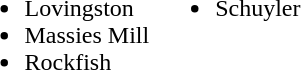<table border="0">
<tr>
<td valign="top"><br><ul><li>Lovingston</li><li>Massies Mill</li><li>Rockfish</li></ul></td>
<td valign="top"><br><ul><li>Schuyler</li></ul></td>
</tr>
</table>
